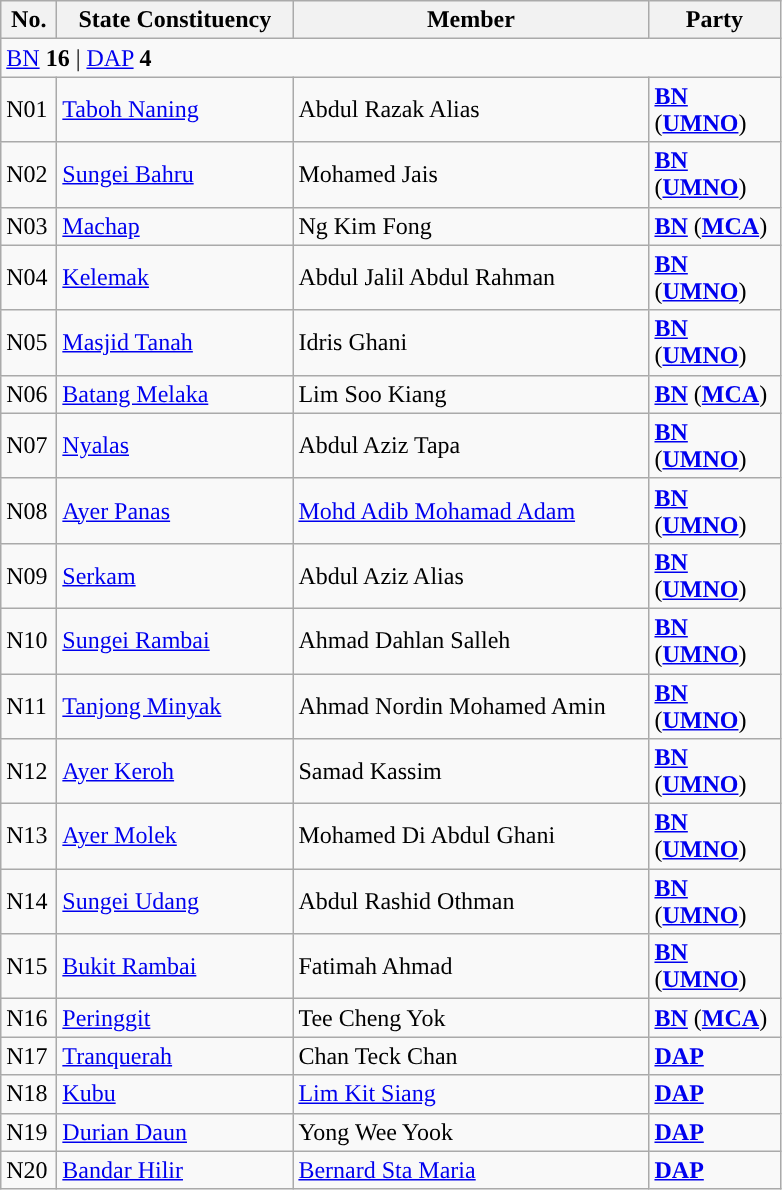<table class="wikitable sortable">
<tr>
<th style="width:30px;">No.</th>
<th style="width:150px;">State Constituency</th>
<th style="width:230px;">Member</th>
<th style="width:80px;">Party</th>
</tr>
<tr>
<td colspan="4"><a href='#'>BN</a> <strong>16</strong> | <a href='#'>DAP</a> <strong>4</strong></td>
</tr>
<tr>
<td>N01</td>
<td><a href='#'>Taboh Naning</a></td>
<td>Abdul Razak Alias</td>
<td><strong><a href='#'>BN</a></strong> (<strong><a href='#'>UMNO</a></strong>)</td>
</tr>
<tr>
<td>N02</td>
<td><a href='#'>Sungei Bahru</a></td>
<td>Mohamed Jais</td>
<td><strong><a href='#'>BN</a></strong> (<strong><a href='#'>UMNO</a></strong>)</td>
</tr>
<tr>
<td>N03</td>
<td><a href='#'>Machap</a></td>
<td>Ng Kim Fong</td>
<td><strong><a href='#'>BN</a></strong> (<strong><a href='#'>MCA</a></strong>)</td>
</tr>
<tr>
<td>N04</td>
<td><a href='#'>Kelemak</a></td>
<td>Abdul Jalil Abdul Rahman</td>
<td><strong><a href='#'>BN</a></strong> (<strong><a href='#'>UMNO</a></strong>)</td>
</tr>
<tr>
<td>N05</td>
<td><a href='#'>Masjid Tanah</a></td>
<td>Idris Ghani</td>
<td><strong><a href='#'>BN</a></strong> (<strong><a href='#'>UMNO</a></strong>)</td>
</tr>
<tr>
<td>N06</td>
<td><a href='#'>Batang Melaka</a></td>
<td>Lim Soo Kiang</td>
<td><strong><a href='#'>BN</a></strong> (<strong><a href='#'>MCA</a></strong>)</td>
</tr>
<tr>
<td>N07</td>
<td><a href='#'>Nyalas</a></td>
<td>Abdul Aziz Tapa</td>
<td><strong><a href='#'>BN</a></strong> (<strong><a href='#'>UMNO</a></strong>)</td>
</tr>
<tr>
<td>N08</td>
<td><a href='#'>Ayer Panas</a></td>
<td><a href='#'>Mohd Adib Mohamad Adam</a></td>
<td><strong><a href='#'>BN</a></strong> (<strong><a href='#'>UMNO</a></strong>)</td>
</tr>
<tr>
<td>N09</td>
<td><a href='#'>Serkam</a></td>
<td>Abdul Aziz Alias</td>
<td><strong><a href='#'>BN</a></strong> (<strong><a href='#'>UMNO</a></strong>)</td>
</tr>
<tr>
<td>N10</td>
<td><a href='#'>Sungei Rambai</a></td>
<td>Ahmad Dahlan Salleh</td>
<td><strong><a href='#'>BN</a></strong> (<strong><a href='#'>UMNO</a></strong>)</td>
</tr>
<tr>
<td>N11</td>
<td><a href='#'>Tanjong Minyak</a></td>
<td>Ahmad Nordin Mohamed Amin</td>
<td><strong><a href='#'>BN</a></strong> (<strong><a href='#'>UMNO</a></strong>)</td>
</tr>
<tr>
<td>N12</td>
<td><a href='#'>Ayer Keroh</a></td>
<td>Samad Kassim</td>
<td><strong><a href='#'>BN</a></strong> (<strong><a href='#'>UMNO</a></strong>)</td>
</tr>
<tr>
<td>N13</td>
<td><a href='#'>Ayer Molek</a></td>
<td>Mohamed Di Abdul Ghani</td>
<td><strong><a href='#'>BN</a></strong> (<strong><a href='#'>UMNO</a></strong>)</td>
</tr>
<tr>
<td>N14</td>
<td><a href='#'>Sungei Udang</a></td>
<td>Abdul Rashid Othman</td>
<td><strong><a href='#'>BN</a></strong> (<strong><a href='#'>UMNO</a></strong>)</td>
</tr>
<tr>
<td>N15</td>
<td><a href='#'>Bukit Rambai</a></td>
<td>Fatimah Ahmad</td>
<td><strong><a href='#'>BN</a></strong> (<strong><a href='#'>UMNO</a></strong>)</td>
</tr>
<tr>
<td>N16</td>
<td><a href='#'>Peringgit</a></td>
<td>Tee Cheng Yok</td>
<td><strong><a href='#'>BN</a></strong> (<strong><a href='#'>MCA</a></strong>)</td>
</tr>
<tr>
<td>N17</td>
<td><a href='#'>Tranquerah</a></td>
<td>Chan Teck Chan</td>
<td><strong><a href='#'>DAP</a></strong></td>
</tr>
<tr>
<td>N18</td>
<td><a href='#'>Kubu</a></td>
<td><a href='#'>Lim Kit Siang</a></td>
<td><strong><a href='#'>DAP</a></strong></td>
</tr>
<tr>
<td>N19</td>
<td><a href='#'>Durian Daun</a></td>
<td>Yong Wee Yook</td>
<td><strong><a href='#'>DAP</a></strong></td>
</tr>
<tr>
<td>N20</td>
<td><a href='#'>Bandar Hilir</a></td>
<td><a href='#'>Bernard Sta Maria</a></td>
<td><strong><a href='#'>DAP</a></strong></td>
</tr>
</table>
